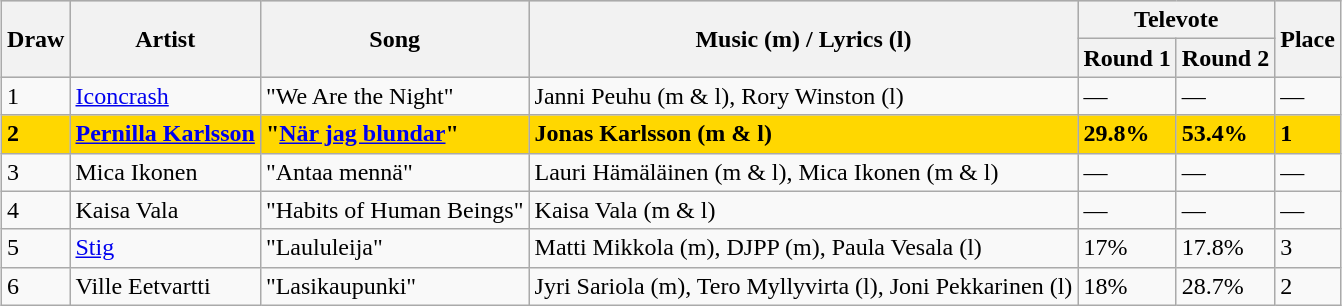<table class="sortable wikitable" style="margin: 1em auto 1em auto">
<tr bgcolor="#CCCCCC">
<th rowspan="2">Draw</th>
<th rowspan="2">Artist</th>
<th rowspan="2">Song</th>
<th rowspan="2">Music (m) / Lyrics (l)</th>
<th colspan="2">Televote</th>
<th rowspan="2">Place</th>
</tr>
<tr>
<th>Round 1</th>
<th>Round 2</th>
</tr>
<tr>
<td>1</td>
<td><a href='#'>Iconcrash</a></td>
<td>"We Are the Night"</td>
<td>Janni Peuhu (m & l), Rory Winston (l)</td>
<td>—</td>
<td>—</td>
<td>—</td>
</tr>
<tr style="font-weight:bold; background:gold;">
<td>2</td>
<td><a href='#'>Pernilla Karlsson</a></td>
<td>"<a href='#'>När jag blundar</a>"</td>
<td>Jonas Karlsson (m & l)</td>
<td>29.8%</td>
<td>53.4%</td>
<td>1</td>
</tr>
<tr>
<td>3</td>
<td>Mica Ikonen</td>
<td>"Antaa mennä"</td>
<td>Lauri Hämäläinen (m & l), Mica Ikonen (m & l)</td>
<td>—</td>
<td>—</td>
<td>—</td>
</tr>
<tr>
<td>4</td>
<td>Kaisa Vala</td>
<td>"Habits of Human Beings"</td>
<td>Kaisa Vala (m & l)</td>
<td>—</td>
<td>—</td>
<td>—</td>
</tr>
<tr>
<td>5</td>
<td><a href='#'>Stig</a></td>
<td>"Laululeija"</td>
<td>Matti Mikkola (m), DJPP (m), Paula Vesala (l)</td>
<td>17%</td>
<td>17.8%</td>
<td>3</td>
</tr>
<tr>
<td>6</td>
<td>Ville Eetvartti</td>
<td>"Lasikaupunki"</td>
<td>Jyri Sariola (m), Tero Myllyvirta (l), Joni Pekkarinen (l)</td>
<td>18%</td>
<td>28.7%</td>
<td>2</td>
</tr>
</table>
